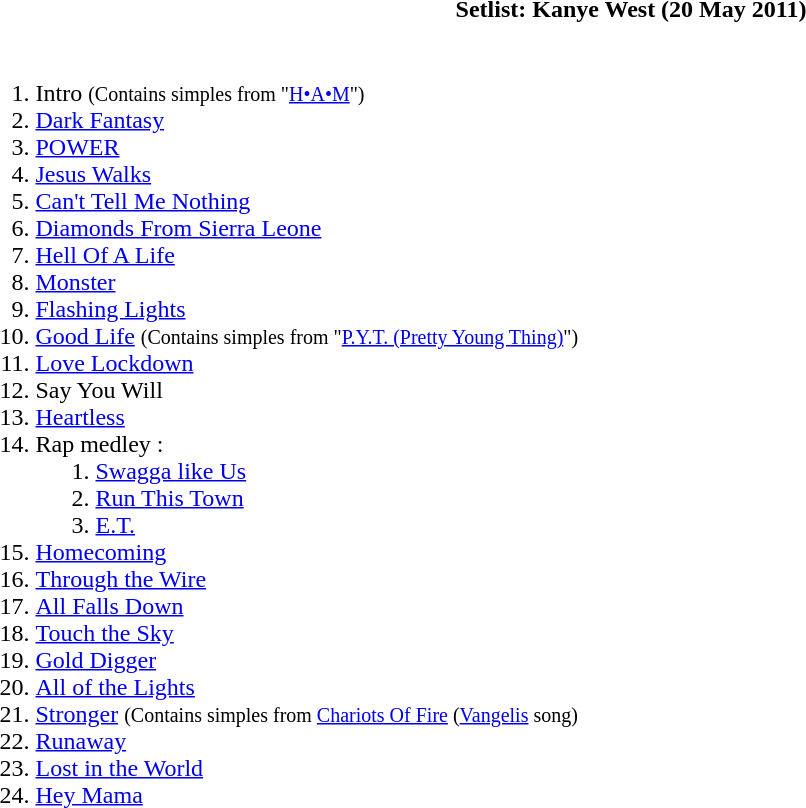<table class="toccolours collapsible collapsed" style="min-width:55em">
<tr>
<th>Setlist: Kanye West (20 May 2011)</th>
</tr>
<tr>
<td><br><ol><li>Intro <small>(Contains simples from "<a href='#'>H•A•M</a>")</small></li><li><a href='#'>Dark Fantasy</a></li><li><a href='#'>POWER</a></li><li><a href='#'>Jesus Walks</a></li><li><a href='#'>Can't Tell Me Nothing</a></li><li><a href='#'>Diamonds From Sierra Leone</a></li><li><a href='#'>Hell Of A Life</a></li><li><a href='#'>Monster</a></li><li><a href='#'>Flashing Lights</a></li><li><a href='#'>Good Life</a> <small>(Contains simples from "<a href='#'>P.Y.T. (Pretty Young Thing)</a>")</small></li><li><a href='#'>Love Lockdown</a></li><li>Say You Will</li><li><a href='#'>Heartless</a></li><li>Rap medley :<ol><li><a href='#'>Swagga like Us</a></li><li><a href='#'>Run This Town</a></li><li><a href='#'>E.T.</a></li></ol></li><li><a href='#'>Homecoming</a></li><li><a href='#'>Through the Wire</a></li><li><a href='#'>All Falls Down</a></li><li><a href='#'>Touch the Sky</a></li><li><a href='#'>Gold Digger</a></li><li><a href='#'>All of the Lights</a></li><li><a href='#'>Stronger</a> <small>(Contains simples from <a href='#'>Chariots Of Fire</a> (<a href='#'>Vangelis</a> song)</small></li><li><a href='#'>Runaway</a></li><li><a href='#'>Lost in the World</a></li><li><a href='#'>Hey Mama</a></li></ol></td>
</tr>
</table>
